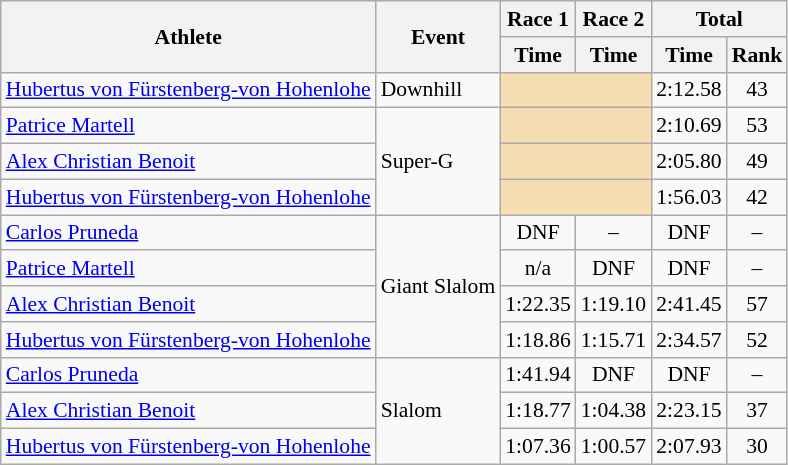<table class="wikitable" style="font-size:90%">
<tr>
<th rowspan="2">Athlete</th>
<th rowspan="2">Event</th>
<th>Race 1</th>
<th>Race 2</th>
<th colspan="2">Total</th>
</tr>
<tr>
<th>Time</th>
<th>Time</th>
<th>Time</th>
<th>Rank</th>
</tr>
<tr>
<td><a href='#'>Hubertus von Fürstenberg-von Hohenlohe</a></td>
<td>Downhill</td>
<td colspan="2" bgcolor="wheat"></td>
<td align="center">2:12.58</td>
<td align="center">43</td>
</tr>
<tr>
<td><a href='#'>Patrice Martell</a></td>
<td rowspan="3">Super-G</td>
<td colspan="2" bgcolor="wheat"></td>
<td align="center">2:10.69</td>
<td align="center">53</td>
</tr>
<tr>
<td><a href='#'>Alex Christian Benoit</a></td>
<td colspan="2" bgcolor="wheat"></td>
<td align="center">2:05.80</td>
<td align="center">49</td>
</tr>
<tr>
<td><a href='#'>Hubertus von Fürstenberg-von Hohenlohe</a></td>
<td colspan="2" bgcolor="wheat"></td>
<td align="center">1:56.03</td>
<td align="center">42</td>
</tr>
<tr>
<td><a href='#'>Carlos Pruneda</a></td>
<td rowspan="4">Giant Slalom</td>
<td align="center">DNF</td>
<td align="center">–</td>
<td align="center">DNF</td>
<td align="center">–</td>
</tr>
<tr>
<td><a href='#'>Patrice Martell</a></td>
<td align="center">n/a</td>
<td align="center">DNF</td>
<td align="center">DNF</td>
<td align="center">–</td>
</tr>
<tr>
<td><a href='#'>Alex Christian Benoit</a></td>
<td align="center">1:22.35</td>
<td align="center">1:19.10</td>
<td align="center">2:41.45</td>
<td align="center">57</td>
</tr>
<tr>
<td><a href='#'>Hubertus von Fürstenberg-von Hohenlohe</a></td>
<td align="center">1:18.86</td>
<td align="center">1:15.71</td>
<td align="center">2:34.57</td>
<td align="center">52</td>
</tr>
<tr>
<td><a href='#'>Carlos Pruneda</a></td>
<td rowspan="3">Slalom</td>
<td align="center">1:41.94</td>
<td align="center">DNF</td>
<td align="center">DNF</td>
<td align="center">–</td>
</tr>
<tr>
<td><a href='#'>Alex Christian Benoit</a></td>
<td align="center">1:18.77</td>
<td align="center">1:04.38</td>
<td align="center">2:23.15</td>
<td align="center">37</td>
</tr>
<tr>
<td><a href='#'>Hubertus von Fürstenberg-von Hohenlohe</a></td>
<td align="center">1:07.36</td>
<td align="center">1:00.57</td>
<td align="center">2:07.93</td>
<td align="center">30</td>
</tr>
</table>
